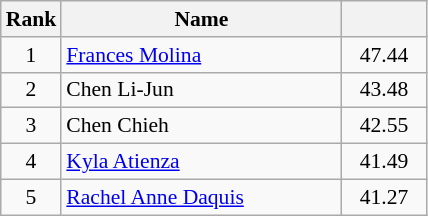<table class="wikitable" style="font-size:90%">
<tr>
<th width=30>Rank</th>
<th width=180>Name</th>
<th width=50></th>
</tr>
<tr>
<td align=center>1</td>
<td><a href='#'>Frances Molina</a></td>
<td align=center>47.44</td>
</tr>
<tr>
<td align=center>2</td>
<td>Chen Li-Jun</td>
<td align=center>43.48</td>
</tr>
<tr>
<td align=center>3</td>
<td>Chen Chieh</td>
<td align=center>42.55</td>
</tr>
<tr>
<td align=center>4</td>
<td><a href='#'>Kyla Atienza</a></td>
<td align=center>41.49</td>
</tr>
<tr>
<td align=center>5</td>
<td><a href='#'>Rachel Anne Daquis</a></td>
<td align=center>41.27</td>
</tr>
</table>
